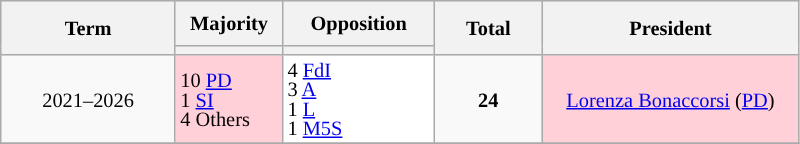<table class="wikitable" style="text-align:center;font-size:85%;line-height:13px">
<tr style="height:30px; background-color:#E9E9E9">
<th style="width:110px;" rowspan="2">Term</th>
<th style="width:65px;">Majority</th>
<th style="width:95px;">Opposition</th>
<th style="width:65px;" rowspan="2">Total</th>
<th style="width:165px;" rowspan="2">President</th>
</tr>
<tr>
<th style="background:"></th>
<th style="background:"></th>
</tr>
<tr>
<td>2021–2026</td>
<td style="background:#FFD0D7; text-align:left;">10 <a href='#'>PD</a> <br>1 <a href='#'>SI</a> <br> 4 Others</td>
<td style="background:white; text-align:left;">4 <a href='#'>FdI</a> <br> 3 <a href='#'>A</a><br> 1 <a href='#'>L</a><br> 1 <a href='#'>M5S</a> <br></td>
<td><strong>24</strong></td>
<td style="background:#FFD0D7; text-align:center;"><a href='#'>Lorenza Bonaccorsi</a> (<a href='#'>PD</a>)</td>
</tr>
<tr>
</tr>
</table>
